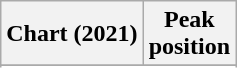<table class="wikitable sortable plainrowheaders" style="text-align:center">
<tr>
<th scope="col">Chart (2021)</th>
<th scope="col">Peak<br>position</th>
</tr>
<tr>
</tr>
<tr>
</tr>
<tr>
</tr>
</table>
